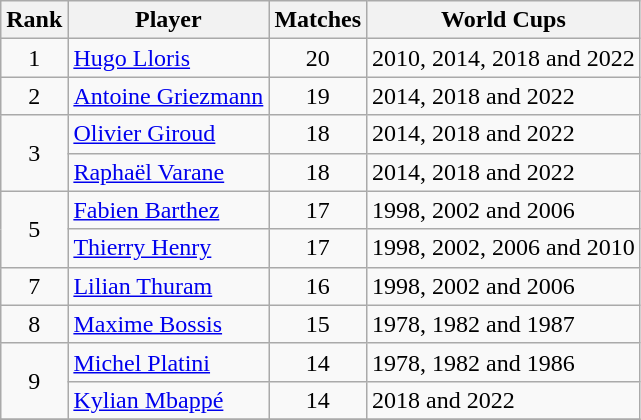<table class="wikitable" style="text-align: left;">
<tr>
<th>Rank</th>
<th>Player</th>
<th>Matches</th>
<th>World Cups</th>
</tr>
<tr>
<td align=center>1</td>
<td><a href='#'>Hugo Lloris</a></td>
<td align=center>20</td>
<td>2010, 2014, 2018 and 2022</td>
</tr>
<tr>
<td align=center>2</td>
<td><a href='#'>Antoine Griezmann</a></td>
<td align=center>19</td>
<td>2014, 2018 and 2022</td>
</tr>
<tr>
<td rowspan=2 align=center>3</td>
<td><a href='#'>Olivier Giroud</a></td>
<td align=center>18</td>
<td>2014, 2018 and 2022</td>
</tr>
<tr>
<td><a href='#'>Raphaël Varane</a></td>
<td align=center>18</td>
<td>2014, 2018 and 2022</td>
</tr>
<tr>
<td rowspan=2 align=center>5</td>
<td><a href='#'>Fabien Barthez</a></td>
<td align=center>17</td>
<td>1998, 2002 and 2006</td>
</tr>
<tr>
<td><a href='#'>Thierry Henry</a></td>
<td align=center>17</td>
<td>1998, 2002, 2006 and 2010</td>
</tr>
<tr>
<td align=center>7</td>
<td><a href='#'>Lilian Thuram</a></td>
<td align=center>16</td>
<td>1998, 2002 and 2006</td>
</tr>
<tr>
<td align=center>8</td>
<td><a href='#'>Maxime Bossis</a></td>
<td align=center>15</td>
<td>1978, 1982 and 1987</td>
</tr>
<tr>
<td rowspan=2 align=center>9</td>
<td><a href='#'>Michel Platini</a></td>
<td align=center>14</td>
<td>1978, 1982 and 1986</td>
</tr>
<tr>
<td><a href='#'>Kylian Mbappé</a></td>
<td align=center>14</td>
<td>2018 and 2022</td>
</tr>
<tr>
</tr>
</table>
